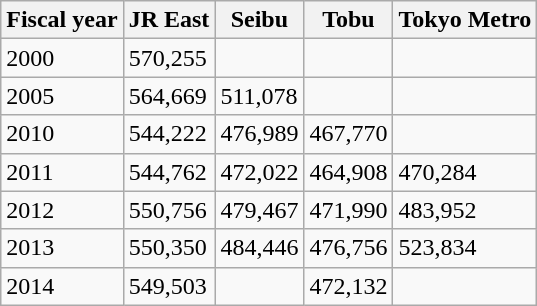<table class="wikitable">
<tr>
<th>Fiscal year</th>
<th> JR East</th>
<th> Seibu</th>
<th> Tobu</th>
<th> Tokyo Metro</th>
</tr>
<tr>
<td>2000</td>
<td>570,255</td>
<td></td>
<td></td>
<td></td>
</tr>
<tr>
<td>2005</td>
<td>564,669</td>
<td>511,078</td>
<td></td>
<td></td>
</tr>
<tr>
<td>2010</td>
<td>544,222</td>
<td>476,989</td>
<td>467,770</td>
<td></td>
</tr>
<tr>
<td>2011</td>
<td>544,762</td>
<td>472,022</td>
<td>464,908</td>
<td>470,284</td>
</tr>
<tr>
<td>2012</td>
<td>550,756</td>
<td>479,467</td>
<td>471,990</td>
<td>483,952</td>
</tr>
<tr>
<td>2013</td>
<td>550,350</td>
<td>484,446</td>
<td>476,756</td>
<td>523,834</td>
</tr>
<tr>
<td>2014</td>
<td>549,503</td>
<td></td>
<td>472,132</td>
<td></td>
</tr>
</table>
